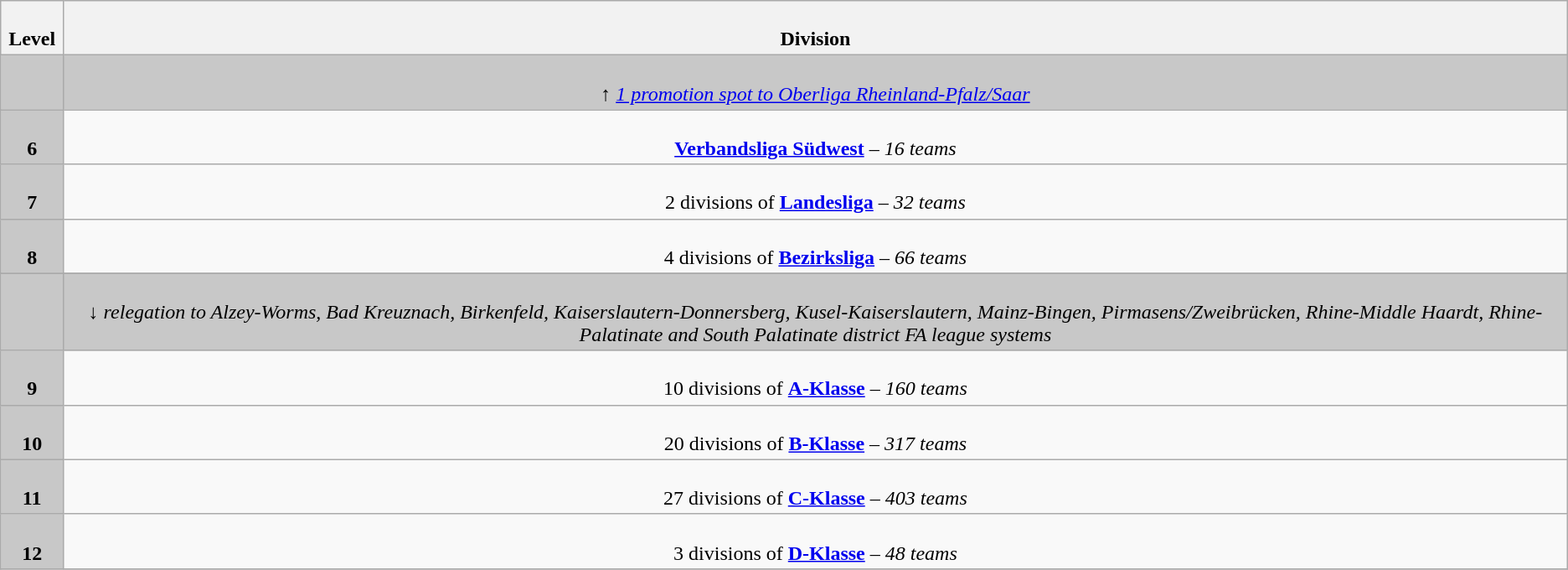<table class="wikitable" style="text-align:center">
<tr>
<th colspan="1" width="4%"><br>Level</th>
<th colspan="1"><br>Division</th>
</tr>
<tr style="background:#c8c8c8">
<td colspan="1"></td>
<td colspan="1"><br><em>↑ <a href='#'>1 promotion spot to Oberliga Rheinland-Pfalz/Saar</a></em></td>
</tr>
<tr>
<td colspan="1" style="background:#c8c8c8"><br><strong>6</strong></td>
<td colspan="1"><br><strong><a href='#'>Verbandsliga Südwest</a></strong> – <em>16 teams</em></td>
</tr>
<tr>
<td colspan="1" style="background:#c8c8c8"><br><strong>7</strong></td>
<td colspan="1"><br>2 divisions of <strong><a href='#'>Landesliga</a></strong> – <em>32 teams</em></td>
</tr>
<tr>
<td colspan="1" style="background:#c8c8c8"><br><strong>8</strong></td>
<td colspan="1"><br>4 divisions of <strong><a href='#'>Bezirksliga</a></strong> – <em>66 teams</em></td>
</tr>
<tr>
</tr>
<tr style="background:#c8c8c8">
<td colspan="1"></td>
<td colspan="1"><br><em>↓ relegation to Alzey-Worms, Bad Kreuznach, Birkenfeld, Kaiserslautern-Donnersberg, Kusel-Kaiserslautern, Mainz-Bingen, Pirmasens/Zweibrücken, Rhine-Middle Haardt, Rhine-Palatinate and South Palatinate district FA league systems</em></td>
</tr>
<tr>
<td colspan="1" style="background:#c8c8c8"><br><strong>9</strong></td>
<td colspan="1"><br>10 divisions of <strong><a href='#'>A-Klasse</a></strong> – <em>160 teams</em></td>
</tr>
<tr>
<td colspan="1" style="background:#c8c8c8"><br><strong>10</strong></td>
<td colspan="1"><br>20 divisions of <strong><a href='#'>B-Klasse</a></strong> – <em>317 teams</em></td>
</tr>
<tr>
<td colspan="1" style="background:#c8c8c8"><br><strong>11</strong></td>
<td colspan="1"><br>27 divisions of <strong><a href='#'>C-Klasse</a></strong> – <em>403 teams</em></td>
</tr>
<tr>
<td colspan="1" style="background:#c8c8c8"><br><strong>12</strong></td>
<td colspan="1"><br>3 divisions of <strong><a href='#'>D-Klasse</a></strong> – <em>48 teams</em></td>
</tr>
<tr>
</tr>
</table>
